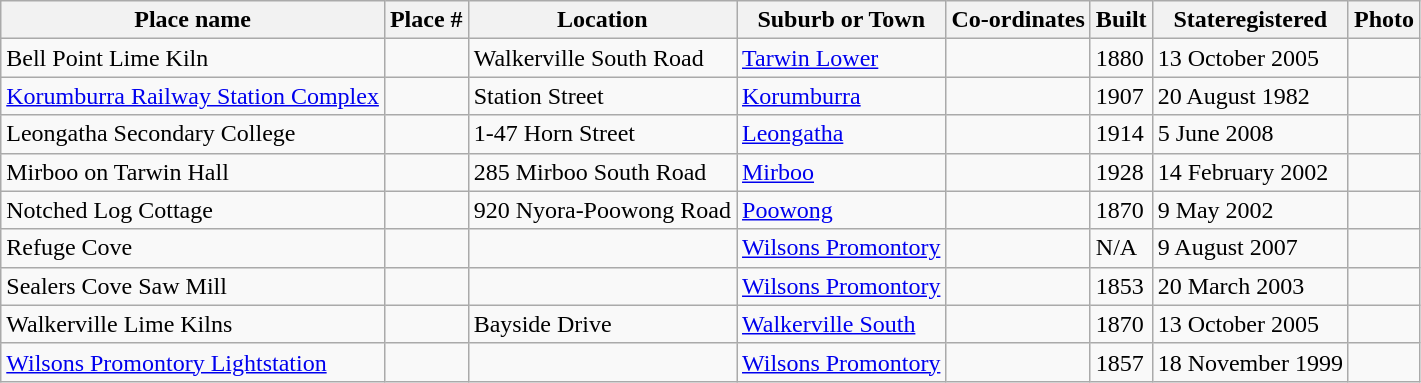<table class="wikitable sortable">
<tr>
<th>Place name</th>
<th>Place #</th>
<th>Location</th>
<th>Suburb or Town</th>
<th>Co-ordinates</th>
<th>Built</th>
<th>Stateregistered</th>
<th class="unsortable">Photo</th>
</tr>
<tr>
<td>Bell Point Lime Kiln</td>
<td></td>
<td>Walkerville South Road</td>
<td><a href='#'>Tarwin Lower</a></td>
<td></td>
<td>1880</td>
<td>13 October 2005</td>
<td></td>
</tr>
<tr>
<td><a href='#'>Korumburra Railway Station Complex</a></td>
<td></td>
<td>Station Street</td>
<td><a href='#'>Korumburra</a></td>
<td></td>
<td>1907</td>
<td>20 August 1982</td>
<td></td>
</tr>
<tr>
<td>Leongatha Secondary College</td>
<td></td>
<td>1-47 Horn Street</td>
<td><a href='#'>Leongatha</a></td>
<td></td>
<td>1914</td>
<td>5 June 2008</td>
<td></td>
</tr>
<tr>
<td>Mirboo on Tarwin Hall</td>
<td></td>
<td>285 Mirboo South Road</td>
<td><a href='#'>Mirboo</a></td>
<td></td>
<td>1928</td>
<td>14 February 2002</td>
<td></td>
</tr>
<tr>
<td>Notched Log Cottage</td>
<td></td>
<td>920 Nyora-Poowong Road</td>
<td><a href='#'>Poowong</a></td>
<td></td>
<td>1870</td>
<td>9 May 2002</td>
<td></td>
</tr>
<tr>
<td>Refuge Cove</td>
<td></td>
<td></td>
<td><a href='#'>Wilsons Promontory</a></td>
<td></td>
<td>N/A</td>
<td>9 August 2007</td>
<td></td>
</tr>
<tr>
<td>Sealers Cove Saw Mill</td>
<td></td>
<td></td>
<td><a href='#'>Wilsons Promontory</a></td>
<td></td>
<td>1853</td>
<td>20 March 2003</td>
<td></td>
</tr>
<tr>
<td>Walkerville Lime Kilns</td>
<td></td>
<td>Bayside Drive</td>
<td><a href='#'>Walkerville South</a></td>
<td></td>
<td>1870</td>
<td>13 October 2005</td>
<td></td>
</tr>
<tr>
<td><a href='#'>Wilsons Promontory Lightstation</a></td>
<td></td>
<td></td>
<td><a href='#'>Wilsons Promontory</a></td>
<td></td>
<td>1857</td>
<td>18 November 1999</td>
<td></td>
</tr>
</table>
